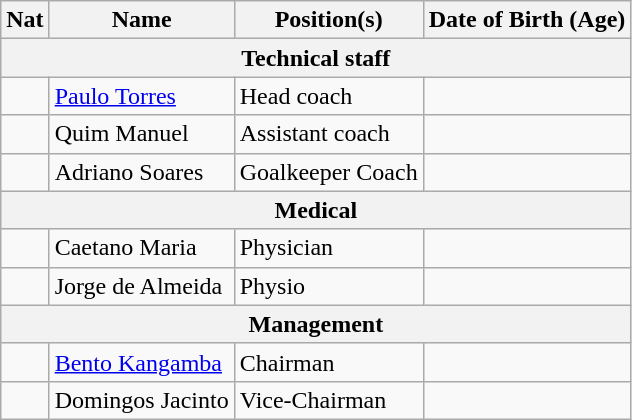<table class="wikitable ve-ce-branchNode ve-ce-tableNode">
<tr>
<th>Nat</th>
<th>Name</th>
<th>Position(s)</th>
<th>Date of Birth (Age)</th>
</tr>
<tr>
<th colspan="4">Technical staff</th>
</tr>
<tr>
<td></td>
<td><a href='#'>Paulo Torres</a></td>
<td>Head coach</td>
<td></td>
</tr>
<tr>
<td></td>
<td>Quim Manuel</td>
<td>Assistant coach</td>
<td></td>
</tr>
<tr>
<td></td>
<td>Adriano Soares</td>
<td>Goalkeeper Coach</td>
<td></td>
</tr>
<tr>
<th colspan="4">Medical</th>
</tr>
<tr>
<td></td>
<td>Caetano Maria</td>
<td>Physician</td>
<td></td>
</tr>
<tr>
<td></td>
<td>Jorge de Almeida</td>
<td>Physio</td>
<td></td>
</tr>
<tr>
<th colspan="4">Management</th>
</tr>
<tr>
<td></td>
<td><a href='#'>Bento Kangamba</a></td>
<td>Chairman</td>
<td></td>
</tr>
<tr>
<td></td>
<td>Domingos Jacinto</td>
<td>Vice-Chairman</td>
<td></td>
</tr>
</table>
